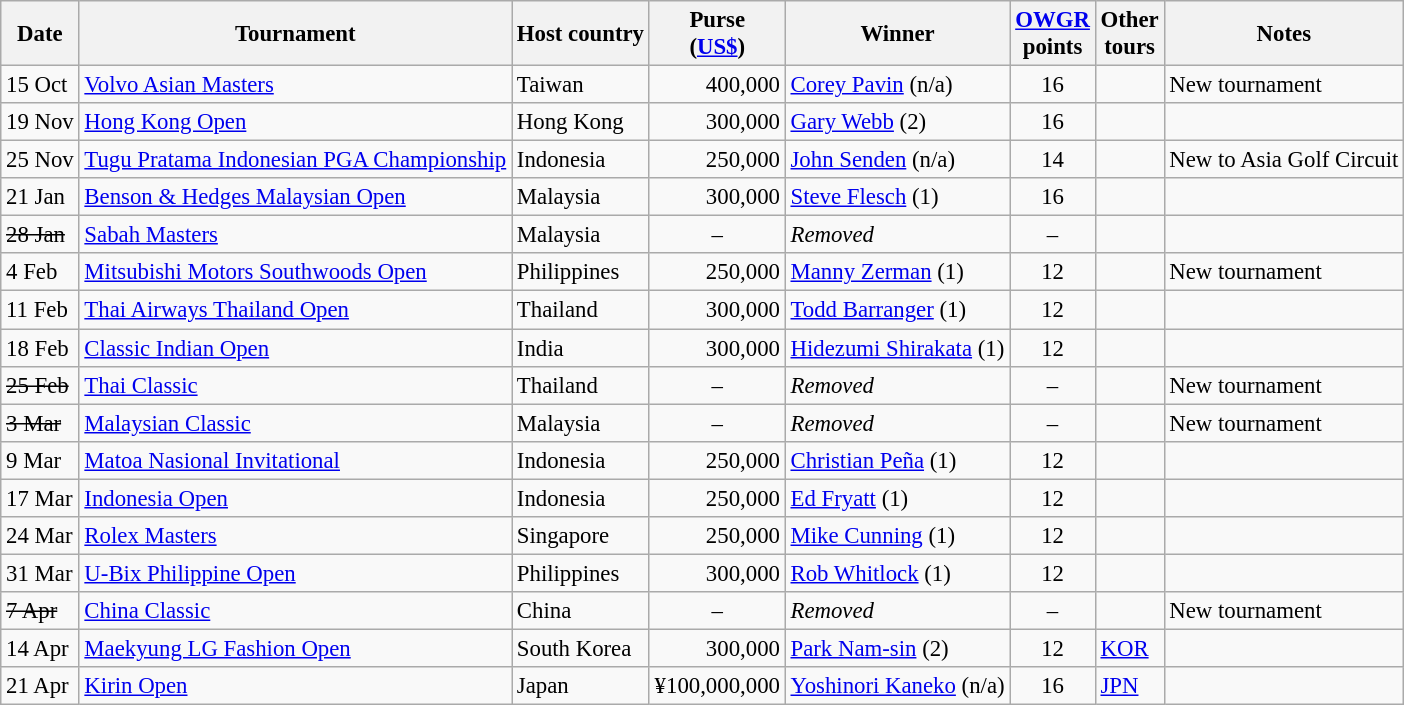<table class="wikitable" style="font-size:95%">
<tr>
<th>Date</th>
<th>Tournament</th>
<th>Host country</th>
<th>Purse<br>(<a href='#'>US$</a>)</th>
<th>Winner</th>
<th><a href='#'>OWGR</a><br>points</th>
<th>Other<br>tours</th>
<th>Notes</th>
</tr>
<tr>
<td>15 Oct</td>
<td><a href='#'>Volvo Asian Masters</a></td>
<td>Taiwan</td>
<td align=right>400,000</td>
<td> <a href='#'>Corey Pavin</a> (n/a)</td>
<td align=center>16</td>
<td></td>
<td>New tournament</td>
</tr>
<tr>
<td>19 Nov</td>
<td><a href='#'>Hong Kong Open</a></td>
<td>Hong Kong</td>
<td align=right>300,000</td>
<td> <a href='#'>Gary Webb</a> (2)</td>
<td align=center>16</td>
<td></td>
<td></td>
</tr>
<tr>
<td>25 Nov</td>
<td><a href='#'>Tugu Pratama Indonesian PGA Championship</a></td>
<td>Indonesia</td>
<td align=right>250,000</td>
<td> <a href='#'>John Senden</a> (n/a)</td>
<td align=center>14</td>
<td></td>
<td>New to Asia Golf Circuit</td>
</tr>
<tr>
<td>21 Jan</td>
<td><a href='#'>Benson & Hedges Malaysian Open</a></td>
<td>Malaysia</td>
<td align=right>300,000</td>
<td> <a href='#'>Steve Flesch</a> (1)</td>
<td align=center>16</td>
<td></td>
<td></td>
</tr>
<tr>
<td><s>28 Jan</s></td>
<td><a href='#'>Sabah Masters</a></td>
<td>Malaysia</td>
<td align=center>–</td>
<td><em>Removed</em></td>
<td align=center>–</td>
<td></td>
<td></td>
</tr>
<tr>
<td>4 Feb</td>
<td><a href='#'>Mitsubishi Motors Southwoods Open</a></td>
<td>Philippines</td>
<td align=right>250,000</td>
<td> <a href='#'>Manny Zerman</a> (1)</td>
<td align=center>12</td>
<td></td>
<td>New tournament</td>
</tr>
<tr>
<td>11 Feb</td>
<td><a href='#'>Thai Airways Thailand Open</a></td>
<td>Thailand</td>
<td align=right>300,000</td>
<td> <a href='#'>Todd Barranger</a> (1)</td>
<td align=center>12</td>
<td></td>
<td></td>
</tr>
<tr>
<td>18 Feb</td>
<td><a href='#'>Classic Indian Open</a></td>
<td>India</td>
<td align=right>300,000</td>
<td> <a href='#'>Hidezumi Shirakata</a> (1)</td>
<td align=center>12</td>
<td></td>
<td></td>
</tr>
<tr>
<td><s>25 Feb</s></td>
<td><a href='#'>Thai Classic</a></td>
<td>Thailand</td>
<td align=center>–</td>
<td><em>Removed</em></td>
<td align=center>–</td>
<td></td>
<td>New tournament</td>
</tr>
<tr>
<td><s>3 Mar</s></td>
<td><a href='#'>Malaysian Classic</a></td>
<td>Malaysia</td>
<td align=center>–</td>
<td><em>Removed</em></td>
<td align=center>–</td>
<td></td>
<td>New tournament</td>
</tr>
<tr>
<td>9 Mar</td>
<td><a href='#'>Matoa Nasional Invitational</a></td>
<td>Indonesia</td>
<td align=right>250,000</td>
<td> <a href='#'>Christian Peña</a> (1)</td>
<td align=center>12</td>
<td></td>
<td></td>
</tr>
<tr>
<td>17 Mar</td>
<td><a href='#'>Indonesia Open</a></td>
<td>Indonesia</td>
<td align=right>250,000</td>
<td> <a href='#'>Ed Fryatt</a> (1)</td>
<td align=center>12</td>
<td></td>
<td></td>
</tr>
<tr>
<td>24 Mar</td>
<td><a href='#'>Rolex Masters</a></td>
<td>Singapore</td>
<td align=right>250,000</td>
<td> <a href='#'>Mike Cunning</a> (1)</td>
<td align=center>12</td>
<td></td>
<td></td>
</tr>
<tr>
<td>31 Mar</td>
<td><a href='#'>U-Bix Philippine Open</a></td>
<td>Philippines</td>
<td align=right>300,000</td>
<td> <a href='#'>Rob Whitlock</a> (1)</td>
<td align=center>12</td>
<td></td>
<td></td>
</tr>
<tr>
<td><s>7 Apr</s></td>
<td><a href='#'>China Classic</a></td>
<td>China</td>
<td align=center>–</td>
<td><em>Removed</em></td>
<td align=center>–</td>
<td></td>
<td>New tournament</td>
</tr>
<tr>
<td>14 Apr</td>
<td><a href='#'>Maekyung LG Fashion Open</a></td>
<td>South Korea</td>
<td align=right>300,000</td>
<td> <a href='#'>Park Nam-sin</a> (2)</td>
<td align=center>12</td>
<td><a href='#'>KOR</a></td>
<td></td>
</tr>
<tr>
<td>21 Apr</td>
<td><a href='#'>Kirin Open</a></td>
<td>Japan</td>
<td align=right>¥100,000,000</td>
<td> <a href='#'>Yoshinori Kaneko</a> (n/a)</td>
<td align=center>16</td>
<td><a href='#'>JPN</a></td>
<td></td>
</tr>
</table>
